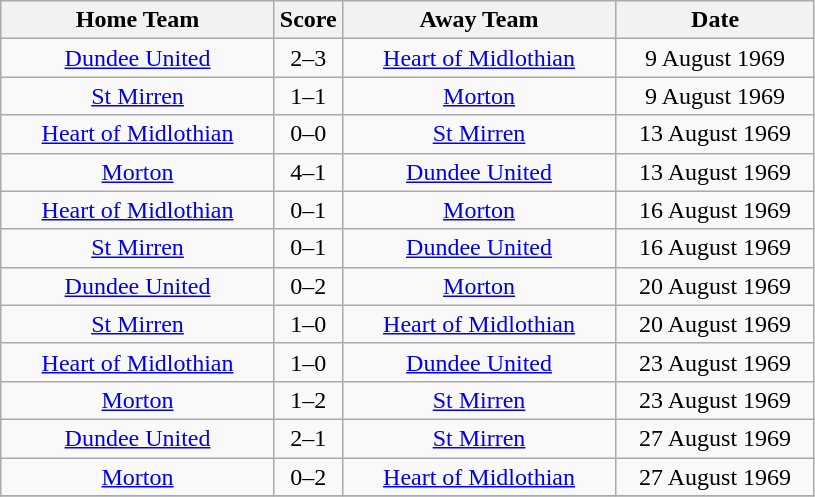<table class="wikitable" style="text-align:center;">
<tr>
<th width=175>Home Team</th>
<th width=20>Score</th>
<th width=175>Away Team</th>
<th width= 125>Date</th>
</tr>
<tr>
<td><a href='#'>Dundee United</a></td>
<td>2–3</td>
<td><a href='#'>Heart of Midlothian</a></td>
<td>9 August 1969</td>
</tr>
<tr>
<td><a href='#'>St Mirren</a></td>
<td>1–1</td>
<td><a href='#'>Morton</a></td>
<td>9 August 1969</td>
</tr>
<tr>
<td><a href='#'>Heart of Midlothian</a></td>
<td>0–0</td>
<td><a href='#'>St Mirren</a></td>
<td>13 August 1969</td>
</tr>
<tr>
<td><a href='#'>Morton</a></td>
<td>4–1</td>
<td><a href='#'>Dundee United</a></td>
<td>13 August 1969</td>
</tr>
<tr>
<td><a href='#'>Heart of Midlothian</a></td>
<td>0–1</td>
<td><a href='#'>Morton</a></td>
<td>16 August 1969</td>
</tr>
<tr>
<td><a href='#'>St Mirren</a></td>
<td>0–1</td>
<td><a href='#'>Dundee United</a></td>
<td>16 August 1969</td>
</tr>
<tr>
<td><a href='#'>Dundee United</a></td>
<td>0–2</td>
<td><a href='#'>Morton</a></td>
<td>20 August 1969</td>
</tr>
<tr>
<td><a href='#'>St Mirren</a></td>
<td>1–0</td>
<td><a href='#'>Heart of Midlothian</a></td>
<td>20 August 1969</td>
</tr>
<tr>
<td><a href='#'>Heart of Midlothian</a></td>
<td>1–0</td>
<td><a href='#'>Dundee United</a></td>
<td>23 August 1969</td>
</tr>
<tr>
<td><a href='#'>Morton</a></td>
<td>1–2</td>
<td><a href='#'>St Mirren</a></td>
<td>23 August 1969</td>
</tr>
<tr>
<td><a href='#'>Dundee United</a></td>
<td>2–1</td>
<td><a href='#'>St Mirren</a></td>
<td>27 August 1969</td>
</tr>
<tr>
<td><a href='#'>Morton</a></td>
<td>0–2</td>
<td><a href='#'>Heart of Midlothian</a></td>
<td>27 August 1969</td>
</tr>
<tr>
</tr>
</table>
